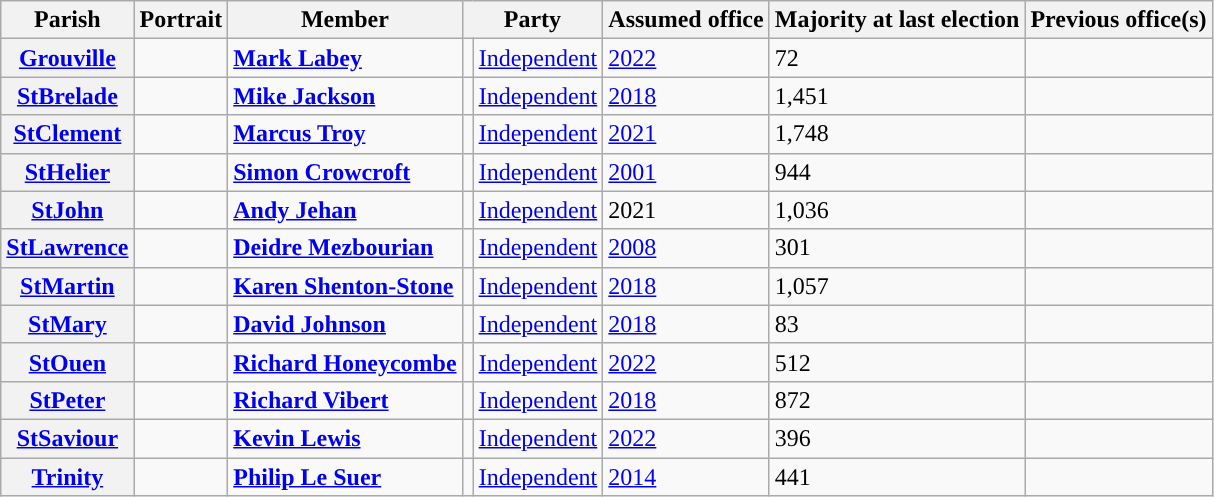<table class="wikitable sortable sticky-header" id="constables">
<tr style="vertical-align:bottom">
<th scope="col">Parish</th>
<th scope="col">Portrait</th>
<th scope="col">Member</th>
<th scope="col" colspan=2>Party</th>
<th scope="col">Assumed office</th>
<th scope="col">Majority at last election</th>
<th scope="col">Previous office(s)</th>
</tr>
<tr>
<th scope="row"><a href='#'>Grouville</a></th>
<td></td>
<td data-sort-value="Labey"><strong><a href='#'>Mark Labey</a></strong></td>
<td style="background-color:"></td>
<td><a href='#'>Independent</a></td>
<td><a href='#'>2022</a></td>
<td>72</td>
<td></td>
</tr>
<tr>
<th scope="row"><a href='#'>StBrelade</a></th>
<td></td>
<td data-sort-value="Jackson"><strong><a href='#'>Mike Jackson</a></strong></td>
<td style="background-color:"></td>
<td><a href='#'>Independent</a></td>
<td><a href='#'>2018</a></td>
<td>1,451</td>
<td></td>
</tr>
<tr>
<th scope="row"><a href='#'>StClement</a></th>
<td></td>
<td data-sort-value="Troy"><strong><a href='#'>Marcus Troy</a></strong></td>
<td style="background-color:"></td>
<td><a href='#'>Independent</a></td>
<td><a href='#'>2021</a></td>
<td>1,748</td>
<td></td>
</tr>
<tr>
<th scope="row"><a href='#'>StHelier</a></th>
<td></td>
<td data-sort-value="Crowcroft"><strong><a href='#'>Simon Crowcroft</a></strong></td>
<td style="background-color:"></td>
<td><a href='#'>Independent</a></td>
<td><a href='#'>2001</a></td>
<td>944</td>
<td></td>
</tr>
<tr>
<th scope="row"><a href='#'>StJohn</a></th>
<td></td>
<td data-sort-value="Jehan"><strong><a href='#'>Andy Jehan</a></strong></td>
<td style="background-color:"></td>
<td><a href='#'>Independent</a></td>
<td>2021</td>
<td>1,036</td>
<td></td>
</tr>
<tr>
<th scope="row"><a href='#'>StLawrence</a></th>
<td></td>
<td data-sort-value="Mezbourian"><strong><a href='#'>Deidre Mezbourian</a></strong></td>
<td style="background-color:"></td>
<td><a href='#'>Independent</a></td>
<td><a href='#'>2008</a></td>
<td>301</td>
<td></td>
</tr>
<tr>
<th scope="row"><a href='#'>StMartin</a></th>
<td></td>
<td data-sort-value="Shenton-Stone"><strong><a href='#'>Karen Shenton-Stone</a></strong></td>
<td style="background-color:"></td>
<td><a href='#'>Independent</a></td>
<td><a href='#'>2018</a></td>
<td>1,057</td>
<td></td>
</tr>
<tr>
<th scope="row"><a href='#'>StMary</a></th>
<td></td>
<td data-sort-value="Johnson"><strong><a href='#'>David Johnson</a></strong></td>
<td style="background-color:"></td>
<td><a href='#'>Independent</a></td>
<td><a href='#'>2018</a></td>
<td>83</td>
<td></td>
</tr>
<tr>
<th scope="row"><a href='#'>StOuen</a></th>
<td></td>
<td data-sort-value="Honeycombe"><strong><a href='#'>Richard Honeycombe</a></strong></td>
<td style="background-color:"></td>
<td><a href='#'>Independent</a></td>
<td><a href='#'>2022</a></td>
<td>512</td>
<td></td>
</tr>
<tr>
<th scope="row"><a href='#'>StPeter</a></th>
<td></td>
<td data-sort-value="Vibert"><strong><a href='#'>Richard Vibert</a></strong></td>
<td style="background-color:"></td>
<td><a href='#'>Independent</a></td>
<td><a href='#'>2018</a></td>
<td>872</td>
<td></td>
</tr>
<tr>
<th scope="row"><a href='#'>StSaviour</a></th>
<td></td>
<td data-sort-value="Lewis"><strong><a href='#'>Kevin Lewis</a></strong></td>
<td style="background-color:"></td>
<td><a href='#'>Independent</a></td>
<td><a href='#'>2022</a></td>
<td>396</td>
<td></td>
</tr>
<tr>
<th scope="row"><a href='#'>Trinity</a></th>
<td></td>
<td data-sort-value="Le Suer"><strong><a href='#'>Philip Le Suer</a></strong></td>
<td style="background-color:"></td>
<td><a href='#'>Independent</a></td>
<td><a href='#'>2014</a></td>
<td>441</td>
<td></td>
</tr>
</table>
